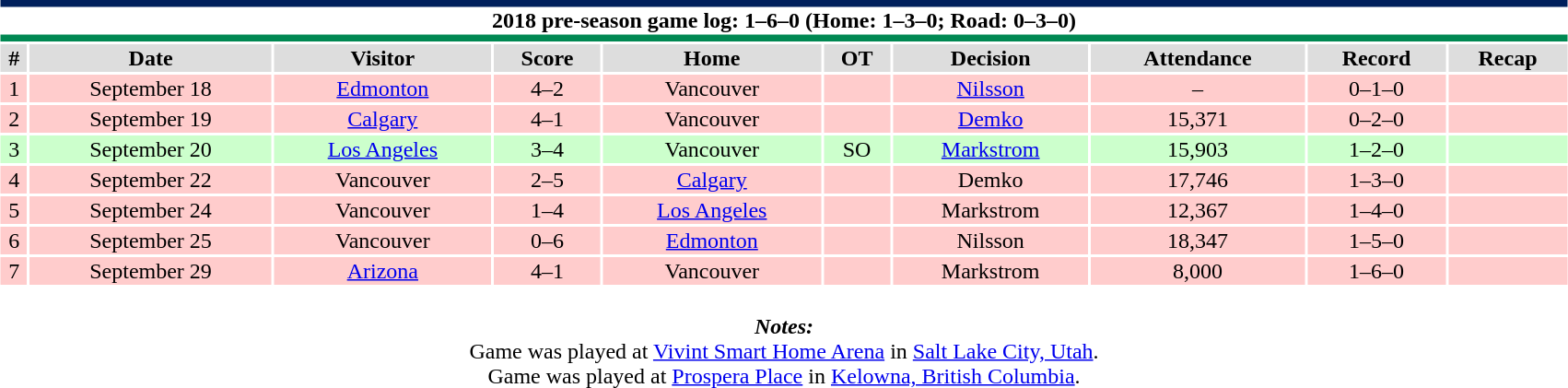<table class="toccolours collapsible collapsed" style="width:90%; clear:both; margin:1.5em auto; text-align:center;">
<tr>
<th colspan="10" style="background:#FFFFFF; border-top:#001F5B 5px solid; border-bottom:#008852 5px solid;">2018 pre-season game log: 1–6–0 (Home: 1–3–0; Road: 0–3–0)</th>
</tr>
<tr style="background:#ddd;">
<th>#</th>
<th>Date</th>
<th>Visitor</th>
<th>Score</th>
<th>Home</th>
<th>OT</th>
<th>Decision</th>
<th>Attendance</th>
<th>Record</th>
<th>Recap</th>
</tr>
<tr style="background:#fcc;">
<td>1</td>
<td>September 18</td>
<td><a href='#'>Edmonton</a></td>
<td>4–2</td>
<td>Vancouver</td>
<td></td>
<td><a href='#'>Nilsson</a></td>
<td>–</td>
<td>0–1–0</td>
<td></td>
</tr>
<tr style="background:#fcc;">
<td>2</td>
<td>September 19</td>
<td><a href='#'>Calgary</a></td>
<td>4–1</td>
<td>Vancouver</td>
<td></td>
<td><a href='#'>Demko</a></td>
<td>15,371</td>
<td>0–2–0</td>
<td></td>
</tr>
<tr style="background:#cfc;">
<td>3</td>
<td>September 20</td>
<td><a href='#'>Los Angeles</a></td>
<td>3–4</td>
<td>Vancouver</td>
<td>SO</td>
<td><a href='#'>Markstrom</a></td>
<td>15,903</td>
<td>1–2–0</td>
<td></td>
</tr>
<tr style="background:#fcc;">
<td>4</td>
<td>September 22</td>
<td>Vancouver</td>
<td>2–5</td>
<td><a href='#'>Calgary</a></td>
<td></td>
<td>Demko</td>
<td>17,746</td>
<td>1–3–0</td>
<td></td>
</tr>
<tr style="background:#fcc;">
<td>5</td>
<td>September 24</td>
<td>Vancouver</td>
<td>1–4</td>
<td><a href='#'>Los Angeles</a></td>
<td></td>
<td>Markstrom</td>
<td>12,367</td>
<td>1–4–0</td>
<td></td>
</tr>
<tr style="background:#fcc;">
<td>6</td>
<td>September 25</td>
<td>Vancouver</td>
<td>0–6</td>
<td><a href='#'>Edmonton</a></td>
<td></td>
<td>Nilsson</td>
<td>18,347</td>
<td>1–5–0</td>
<td></td>
</tr>
<tr style="background:#fcc;">
<td>7</td>
<td>September 29</td>
<td><a href='#'>Arizona</a></td>
<td>4–1</td>
<td>Vancouver</td>
<td></td>
<td>Markstrom</td>
<td>8,000</td>
<td>1–6–0</td>
<td></td>
</tr>
<tr>
<td colspan="10" style="text-align:center;"><br><strong><em>Notes:</em></strong><br>
Game was played at <a href='#'>Vivint Smart Home Arena</a> in <a href='#'>Salt Lake City, Utah</a>.<br>
Game was played at <a href='#'>Prospera Place</a> in <a href='#'>Kelowna, British Columbia</a>.</td>
</tr>
</table>
